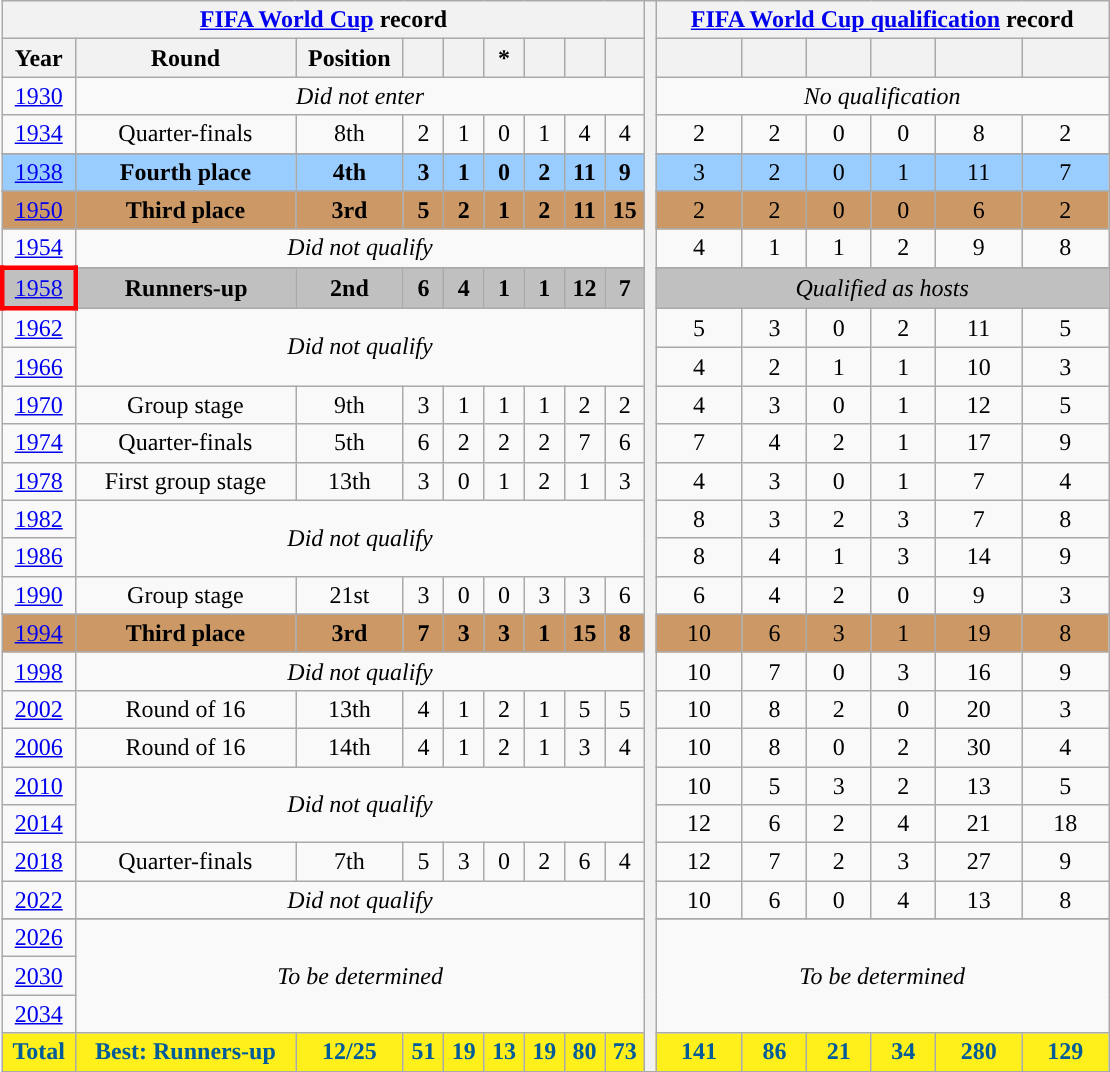<table class="wikitable" style="text-align: center;">
<tr>
<th colspan=9><a href='#'>FIFA World Cup</a> record</th>
<th width=1% rowspan=37></th>
<th colspan=6><a href='#'>FIFA World Cup qualification</a> record</th>
</tr>
<tr>
<th>Year</th>
<th>Round</th>
<th>Position</th>
<th></th>
<th></th>
<th>*</th>
<th></th>
<th></th>
<th></th>
<th></th>
<th></th>
<th></th>
<th></th>
<th></th>
<th></th>
</tr>
<tr>
<td> <a href='#'>1930</a></td>
<td colspan=8 rowspan=1><em>Did not enter</em></td>
<td colspan=6 rowspan=1><em>No qualification</em></td>
</tr>
<tr>
<td> <a href='#'>1934</a></td>
<td>Quarter-finals</td>
<td>8th</td>
<td>2</td>
<td>1</td>
<td>0</td>
<td>1</td>
<td>4</td>
<td>4</td>
<td>2</td>
<td>2</td>
<td>0</td>
<td>0</td>
<td>8</td>
<td>2</td>
</tr>
<tr>
</tr>
<tr bgcolor=#9acdff>
<td> <a href='#'>1938</a></td>
<td><strong>Fourth place</strong></td>
<td><strong>4th</strong></td>
<td><strong>3</strong></td>
<td><strong>1</strong></td>
<td><strong>0</strong></td>
<td><strong>2</strong></td>
<td><strong>11</strong></td>
<td><strong>9</strong></td>
<td>3</td>
<td>2</td>
<td>0</td>
<td>1</td>
<td>11</td>
<td>7</td>
</tr>
<tr>
</tr>
<tr bgcolor="#cc9966">
<td> <a href='#'>1950</a></td>
<td><strong>Third place</strong></td>
<td><strong>3rd</strong></td>
<td><strong>5</strong></td>
<td><strong>2</strong></td>
<td><strong>1</strong></td>
<td><strong>2</strong></td>
<td><strong>11</strong></td>
<td><strong>15</strong></td>
<td>2</td>
<td>2</td>
<td>0</td>
<td>0</td>
<td>6</td>
<td>2</td>
</tr>
<tr>
<td> <a href='#'>1954</a></td>
<td colspan=8><em>Did not qualify</em></td>
<td>4</td>
<td>1</td>
<td>1</td>
<td>2</td>
<td>9</td>
<td>8</td>
</tr>
<tr>
</tr>
<tr bgcolor=silver>
<td style="border: 3px solid red"> <a href='#'>1958</a></td>
<td><strong>Runners-up</strong></td>
<td><strong>2nd</strong></td>
<td><strong>6</strong></td>
<td><strong>4</strong></td>
<td><strong>1</strong></td>
<td><strong>1</strong></td>
<td><strong>12</strong></td>
<td><strong>7</strong></td>
<td colspan=6><em>Qualified as hosts</em></td>
</tr>
<tr>
<td> <a href='#'>1962</a></td>
<td colspan=8 rowspan=2><em>Did not qualify</em></td>
<td>5</td>
<td>3</td>
<td>0</td>
<td>2</td>
<td>11</td>
<td>5</td>
</tr>
<tr>
<td> <a href='#'>1966</a></td>
<td>4</td>
<td>2</td>
<td>1</td>
<td>1</td>
<td>10</td>
<td>3</td>
</tr>
<tr>
<td> <a href='#'>1970</a></td>
<td>Group stage</td>
<td>9th</td>
<td>3</td>
<td>1</td>
<td>1</td>
<td>1</td>
<td>2</td>
<td>2</td>
<td>4</td>
<td>3</td>
<td>0</td>
<td>1</td>
<td>12</td>
<td>5</td>
</tr>
<tr>
<td> <a href='#'>1974</a></td>
<td>Quarter-finals</td>
<td>5th</td>
<td>6</td>
<td>2</td>
<td>2</td>
<td>2</td>
<td>7</td>
<td>6</td>
<td>7</td>
<td>4</td>
<td>2</td>
<td>1</td>
<td>17</td>
<td>9</td>
</tr>
<tr>
<td> <a href='#'>1978</a></td>
<td>First group stage</td>
<td>13th</td>
<td>3</td>
<td>0</td>
<td>1</td>
<td>2</td>
<td>1</td>
<td>3</td>
<td>4</td>
<td>3</td>
<td>0</td>
<td>1</td>
<td>7</td>
<td>4</td>
</tr>
<tr>
<td> <a href='#'>1982</a></td>
<td colspan=8 rowspan=2><em>Did not qualify</em></td>
<td>8</td>
<td>3</td>
<td>2</td>
<td>3</td>
<td>7</td>
<td>8</td>
</tr>
<tr>
<td> <a href='#'>1986</a></td>
<td>8</td>
<td>4</td>
<td>1</td>
<td>3</td>
<td>14</td>
<td>9</td>
</tr>
<tr>
<td> <a href='#'>1990</a></td>
<td>Group stage</td>
<td>21st</td>
<td>3</td>
<td>0</td>
<td>0</td>
<td>3</td>
<td>3</td>
<td>6</td>
<td>6</td>
<td>4</td>
<td>2</td>
<td>0</td>
<td>9</td>
<td>3</td>
</tr>
<tr>
</tr>
<tr bgcolor="#cc9966">
<td> <a href='#'>1994</a></td>
<td><strong>Third place</strong></td>
<td><strong>3rd</strong></td>
<td><strong>7</strong></td>
<td><strong>3</strong></td>
<td><strong>3</strong></td>
<td><strong>1</strong></td>
<td><strong>15</strong></td>
<td><strong>8</strong></td>
<td>10</td>
<td>6</td>
<td>3</td>
<td>1</td>
<td>19</td>
<td>8</td>
</tr>
<tr>
<td> <a href='#'>1998</a></td>
<td colspan=8><em>Did not qualify</em></td>
<td>10</td>
<td>7</td>
<td>0</td>
<td>3</td>
<td>16</td>
<td>9</td>
</tr>
<tr>
<td>  <a href='#'>2002</a></td>
<td>Round of 16</td>
<td>13th</td>
<td>4</td>
<td>1</td>
<td>2</td>
<td>1</td>
<td>5</td>
<td>5</td>
<td>10</td>
<td>8</td>
<td>2</td>
<td>0</td>
<td>20</td>
<td>3</td>
</tr>
<tr>
<td> <a href='#'>2006</a></td>
<td>Round of 16</td>
<td>14th</td>
<td>4</td>
<td>1</td>
<td>2</td>
<td>1</td>
<td>3</td>
<td>4</td>
<td>10</td>
<td>8</td>
<td>0</td>
<td>2</td>
<td>30</td>
<td>4</td>
</tr>
<tr>
<td> <a href='#'>2010</a></td>
<td colspan=8 rowspan=2><em>Did not qualify</em></td>
<td>10</td>
<td>5</td>
<td>3</td>
<td>2</td>
<td>13</td>
<td>5</td>
</tr>
<tr>
<td> <a href='#'>2014</a></td>
<td>12</td>
<td>6</td>
<td>2</td>
<td>4</td>
<td>21</td>
<td>18</td>
</tr>
<tr>
<td> <a href='#'>2018</a></td>
<td>Quarter-finals</td>
<td>7th</td>
<td>5</td>
<td>3</td>
<td>0</td>
<td>2</td>
<td>6</td>
<td>4</td>
<td>12</td>
<td>7</td>
<td>2</td>
<td>3</td>
<td>27</td>
<td>9</td>
</tr>
<tr>
<td> <a href='#'>2022</a></td>
<td colspan=8><em>Did not qualify</em></td>
<td>10</td>
<td>6</td>
<td>0</td>
<td>4</td>
<td>13</td>
<td>8</td>
</tr>
<tr>
</tr>
<tr>
<td>   <a href='#'>2026</a></td>
<td colspan=8 rowspan=3><em>To be determined</em></td>
<td colspan=6 rowspan=3><em>To be determined</em></td>
</tr>
<tr>
<td>   <a href='#'>2030</a></td>
</tr>
<tr>
<td> <a href='#'>2034</a></td>
</tr>
<tr>
<td style="background:#FFF01C; color:#005B99; "><strong>Total</strong></td>
<td style="background:#FFF01C; color:#005B99; "><strong>Best: Runners-up</strong></td>
<td style="background:#FFF01C; color:#005B99; "><strong>12/25</strong></td>
<td style="background:#FFF01C; color:#005B99; "><strong>51</strong></td>
<td style="background:#FFF01C; color:#005B99; "><strong>19</strong></td>
<td style="background:#FFF01C; color:#005B99; "><strong>13</strong></td>
<td style="background:#FFF01C; color:#005B99; "><strong>19</strong></td>
<td style="background:#FFF01C; color:#005B99; "><strong>80</strong></td>
<td style="background:#FFF01C; color:#005B99; "><strong>73</strong></td>
<td style="background:#FFF01C; color:#005B99; "><strong>141</strong></td>
<td style="background:#FFF01C; color:#005B99; "><strong>86</strong></td>
<td style="background:#FFF01C; color:#005B99; "><strong>21</strong></td>
<td style="background:#FFF01C; color:#005B99; "><strong>34</strong></td>
<td style="background:#FFF01C; color:#005B99; "><strong>280</strong></td>
<td style="background:#FFF01C; color:#005B99; "><strong>129</strong></td>
</tr>
</table>
